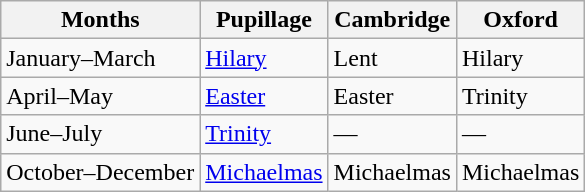<table class="wikitable">
<tr>
<th>Months</th>
<th>Pupillage</th>
<th>Cambridge</th>
<th>Oxford</th>
</tr>
<tr>
<td>January–March</td>
<td><a href='#'>Hilary</a></td>
<td>Lent</td>
<td>Hilary</td>
</tr>
<tr>
<td>April–May</td>
<td><a href='#'>Easter</a></td>
<td>Easter</td>
<td>Trinity</td>
</tr>
<tr>
<td>June–July</td>
<td><a href='#'>Trinity</a></td>
<td>—</td>
<td>—</td>
</tr>
<tr>
<td>October–December</td>
<td><a href='#'>Michaelmas</a></td>
<td>Michaelmas</td>
<td>Michaelmas</td>
</tr>
</table>
